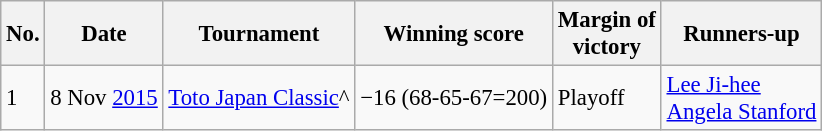<table class="wikitable" style="font-size:95%;">
<tr>
<th>No.</th>
<th>Date</th>
<th>Tournament</th>
<th>Winning score</th>
<th>Margin of<br>victory</th>
<th>Runners-up</th>
</tr>
<tr>
<td>1</td>
<td>8 Nov <a href='#'>2015</a></td>
<td><a href='#'>Toto Japan Classic</a>^</td>
<td>−16 (68-65-67=200)</td>
<td>Playoff</td>
<td> <a href='#'>Lee Ji-hee</a> <br>  <a href='#'>Angela Stanford</a></td>
</tr>
</table>
